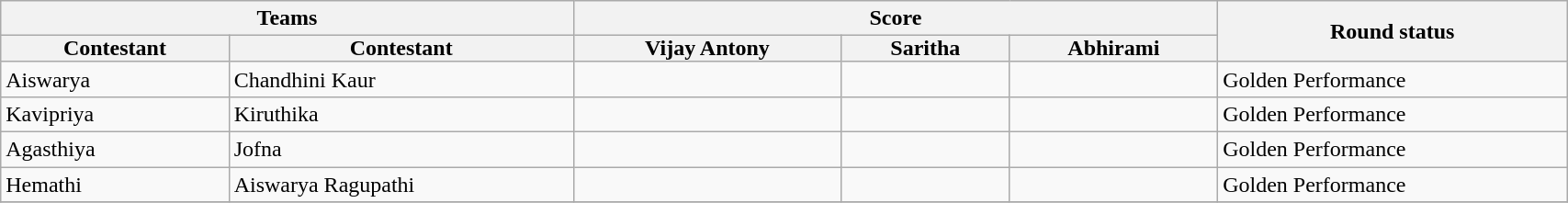<table class="wikitable" style="align: center;" width="90%">
<tr>
<th colspan="2">Teams</th>
<th colspan="3">Score</th>
<th rowspan="2">Round status</th>
</tr>
<tr>
<th style="padding: 0 8px">Contestant</th>
<th style="padding: 0 8px">Contestant</th>
<th style="padding: 0 8px">Vijay Antony</th>
<th style="padding: 0 8px">Saritha</th>
<th style="padding: 0 8px">Abhirami</th>
</tr>
<tr>
<td>Aiswarya</td>
<td>Chandhini Kaur</td>
<td></td>
<td></td>
<td></td>
<td>Golden Performance</td>
</tr>
<tr>
<td>Kavipriya</td>
<td>Kiruthika</td>
<td></td>
<td></td>
<td></td>
<td>Golden Performance</td>
</tr>
<tr>
<td>Agasthiya</td>
<td>Jofna</td>
<td></td>
<td></td>
<td></td>
<td>Golden Performance</td>
</tr>
<tr>
<td>Hemathi</td>
<td>Aiswarya Ragupathi</td>
<td></td>
<td></td>
<td></td>
<td>Golden Performance</td>
</tr>
<tr>
</tr>
</table>
